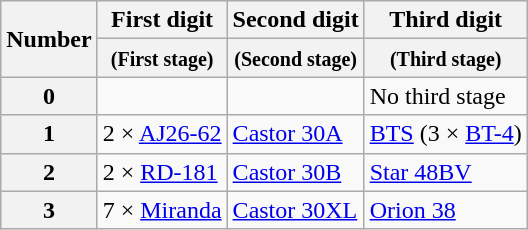<table class="wikitable" style="margin: 1em auto 1em auto;">
<tr>
<th rowspan=2>Number</th>
<th>First digit</th>
<th>Second digit</th>
<th>Third digit</th>
</tr>
<tr>
<th><small>(First stage)</small></th>
<th><small>(Second stage)</small></th>
<th><small>(Third stage)</small></th>
</tr>
<tr>
<th>0</th>
<td></td>
<td></td>
<td>No third stage</td>
</tr>
<tr>
<th>1</th>
<td>2 × <a href='#'>AJ26-62</a></td>
<td><a href='#'>Castor 30A</a></td>
<td><a href='#'>BTS</a> (3 × <a href='#'>BT-4</a>)</td>
</tr>
<tr>
<th>2</th>
<td>2 × <a href='#'>RD-181</a></td>
<td><a href='#'>Castor 30B</a></td>
<td><a href='#'>Star 48BV</a></td>
</tr>
<tr>
<th>3</th>
<td>7 × <a href='#'>Miranda</a></td>
<td><a href='#'>Castor 30XL</a></td>
<td><a href='#'>Orion 38</a></td>
</tr>
</table>
